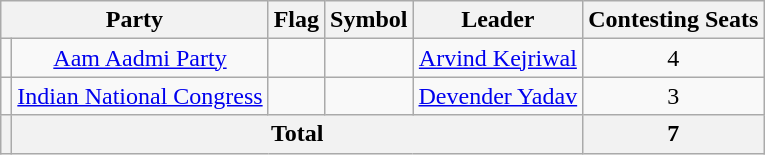<table class="wikitable" style="text-align:center">
<tr>
<th colspan="2">Party</th>
<th>Flag</th>
<th>Symbol</th>
<th>Leader</th>
<th>Contesting Seats</th>
</tr>
<tr>
<td></td>
<td><a href='#'>Aam Aadmi Party</a></td>
<td></td>
<td></td>
<td><a href='#'>Arvind Kejriwal</a></td>
<td>4</td>
</tr>
<tr>
<td></td>
<td><a href='#'>Indian National Congress</a></td>
<td></td>
<td></td>
<td><a href='#'>Devender Yadav</a></td>
<td>3</td>
</tr>
<tr>
<th></th>
<th Colspan=4>Total</th>
<th>7</th>
</tr>
</table>
